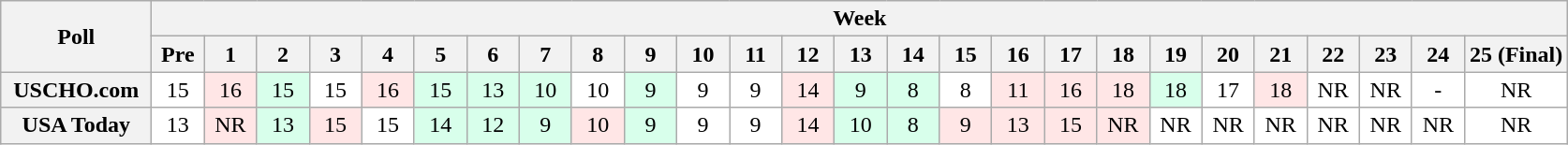<table class="wikitable" style="white-space:nowrap;">
<tr>
<th scope="col" width="100" rowspan="2">Poll</th>
<th colspan="26">Week</th>
</tr>
<tr>
<th scope="col" width="30">Pre</th>
<th scope="col" width="30">1</th>
<th scope="col" width="30">2</th>
<th scope="col" width="30">3</th>
<th scope="col" width="30">4</th>
<th scope="col" width="30">5</th>
<th scope="col" width="30">6</th>
<th scope="col" width="30">7</th>
<th scope="col" width="30">8</th>
<th scope="col" width="30">9</th>
<th scope="col" width="30">10</th>
<th scope="col" width="30">11</th>
<th scope="col" width="30">12</th>
<th scope="col" width="30">13</th>
<th scope="col" width="30">14</th>
<th scope="col" width="30">15</th>
<th scope="col" width="30">16</th>
<th scope="col" width="30">17</th>
<th scope="col" width="30">18</th>
<th scope="col" width="30">19</th>
<th scope="col" width="30">20</th>
<th scope="col" width="30">21</th>
<th scope="col" width="30">22</th>
<th scope="col" width="30">23</th>
<th scope="col" width="30">24</th>
<th scope="col" width="30">25 (Final)</th>
</tr>
<tr style="text-align:center;">
<th>USCHO.com</th>
<td bgcolor=FFFFFF>15</td>
<td bgcolor=FFE6E6>16</td>
<td bgcolor=D8FFEB>15</td>
<td bgcolor=FFFFFF>15</td>
<td bgcolor=FFE6E6>16</td>
<td bgcolor=D8FFEB>15</td>
<td bgcolor=D8FFEB>13</td>
<td bgcolor=D8FFEB>10</td>
<td bgcolor=FFFFFF>10</td>
<td bgcolor=D8FFEB>9</td>
<td bgcolor=FFFFFF>9</td>
<td bgcolor=FFFFFF>9</td>
<td bgcolor=FFE6E6>14</td>
<td bgcolor=D8FFEB>9</td>
<td bgcolor=D8FFEB>8</td>
<td bgcolor=FFFFFF>8</td>
<td bgcolor=FFE6E6>11</td>
<td bgcolor=FFE6E6>16</td>
<td bgcolor=FFE6E6>18</td>
<td bgcolor=D8FFEB>18</td>
<td bgcolor=FFFFFF>17</td>
<td bgcolor=FFE6E6>18</td>
<td bgcolor=FFFFFF>NR</td>
<td bgcolor=FFFFFF>NR</td>
<td bgcolor=FFFFFF>-</td>
<td bgcolor=FFFFFF>NR</td>
</tr>
<tr style="text-align:center;">
<th>USA Today</th>
<td bgcolor=FFFFFF>13</td>
<td bgcolor=FFE6E6>NR</td>
<td bgcolor=D8FFEB>13</td>
<td bgcolor=FFE6E6>15</td>
<td bgcolor=FFFFFF>15</td>
<td bgcolor=D8FFEB>14</td>
<td bgcolor=D8FFEB>12</td>
<td bgcolor=D8FFEB>9</td>
<td bgcolor=FFE6E6>10</td>
<td bgcolor=D8FFEB>9</td>
<td bgcolor=FFFFFF>9</td>
<td bgcolor=FFFFFF>9</td>
<td bgcolor=FFE6E6>14</td>
<td bgcolor=D8FFEB>10</td>
<td bgcolor=D8FFEB>8</td>
<td bgcolor=FFE6E6>9</td>
<td bgcolor=FFE6E6>13</td>
<td bgcolor=FFE6E6>15</td>
<td bgcolor=FFE6E6>NR</td>
<td bgcolor=FFFFFF>NR</td>
<td bgcolor=FFFFFF>NR</td>
<td bgcolor=FFFFFF>NR</td>
<td bgcolor=FFFFFF>NR</td>
<td bgcolor=FFFFFF>NR</td>
<td bgcolor=FFFFFF>NR</td>
<td bgcolor=FFFFFF>NR</td>
</tr>
</table>
